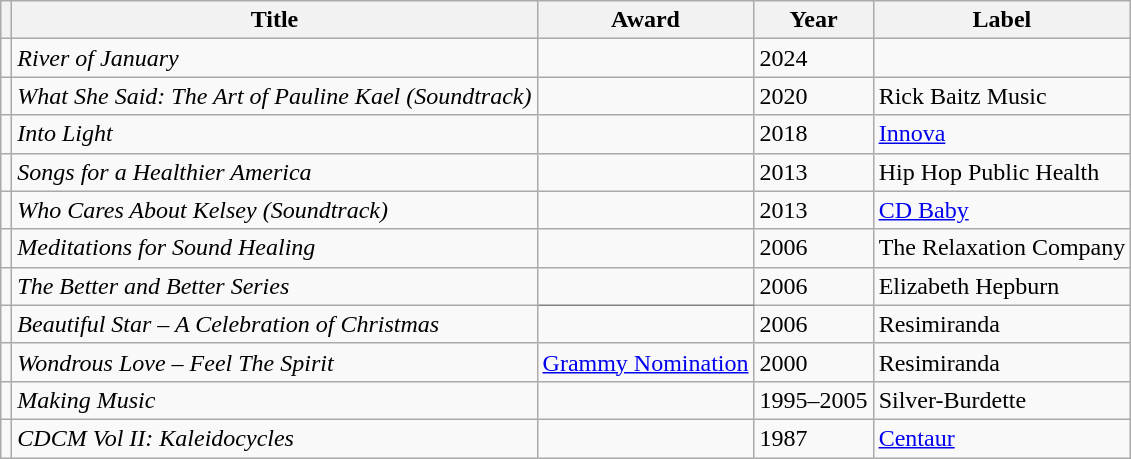<table class="wikitable">
<tr>
<th></th>
<th>Title</th>
<th>Award</th>
<th>Year</th>
<th>Label</th>
</tr>
<tr>
<td></td>
<td><em>River of January</em></td>
<td></td>
<td>2024</td>
<td></td>
</tr>
<tr>
<td></td>
<td><em>What She Said: The Art of Pauline Kael (Soundtrack)</em></td>
<td></td>
<td>2020</td>
<td>Rick Baitz Music</td>
</tr>
<tr>
<td></td>
<td><em>Into Light</em></td>
<td></td>
<td>2018</td>
<td><a href='#'>Innova</a></td>
</tr>
<tr>
<td></td>
<td><em>Songs for a Healthier America</em></td>
<td></td>
<td>2013</td>
<td>Hip Hop Public Health</td>
</tr>
<tr>
<td></td>
<td><em>Who Cares About Kelsey (Soundtrack)</em></td>
<td></td>
<td>2013</td>
<td><a href='#'>CD Baby</a></td>
</tr>
<tr>
<td></td>
<td><em>Meditations for Sound Healing</em></td>
<td></td>
<td>2006</td>
<td>The Relaxation Company</td>
</tr>
<tr>
<td></td>
<td><em>The Better and Better Series</em></td>
<td style="border-bottom:1px solid grey;"></td>
<td>2006</td>
<td>Elizabeth Hepburn</td>
</tr>
<tr>
<td></td>
<td><em>Beautiful Star – A Celebration of Christmas</em></td>
<td></td>
<td>2006</td>
<td>Resimiranda</td>
</tr>
<tr>
<td></td>
<td><em>Wondrous Love – Feel The Spirit</em></td>
<td><a href='#'>Grammy Nomination</a></td>
<td>2000</td>
<td>Resimiranda</td>
</tr>
<tr>
<td></td>
<td><em>Making Music</em></td>
<td></td>
<td>1995–2005</td>
<td>Silver-Burdette</td>
</tr>
<tr>
<td></td>
<td><em>CDCM Vol II: Kaleidocycles</em></td>
<td></td>
<td>1987</td>
<td><a href='#'>Centaur</a></td>
</tr>
</table>
